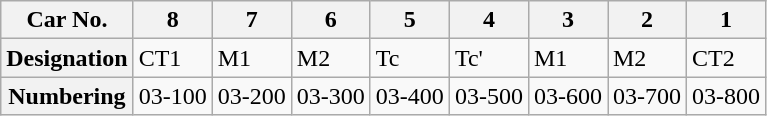<table class="wikitable">
<tr>
<th>Car No.</th>
<th>8</th>
<th>7</th>
<th>6</th>
<th>5</th>
<th>4</th>
<th>3</th>
<th>2</th>
<th>1</th>
</tr>
<tr>
<th>Designation</th>
<td>CT1</td>
<td>M1</td>
<td>M2</td>
<td>Tc</td>
<td>Tc'</td>
<td>M1</td>
<td>M2</td>
<td>CT2</td>
</tr>
<tr>
<th>Numbering</th>
<td>03-100</td>
<td>03-200</td>
<td>03-300</td>
<td>03-400</td>
<td>03-500</td>
<td>03-600</td>
<td>03-700</td>
<td>03-800</td>
</tr>
</table>
